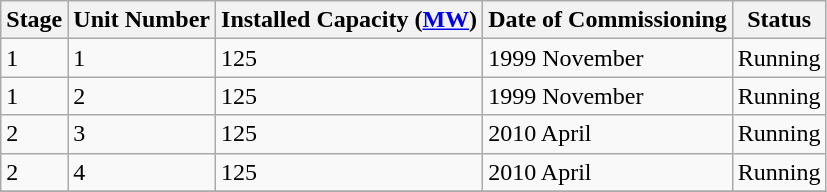<table class="sortable wikitable">
<tr>
<th>Stage</th>
<th>Unit Number</th>
<th>Installed Capacity (<a href='#'>MW</a>)</th>
<th>Date of Commissioning</th>
<th>Status</th>
</tr>
<tr>
<td>1</td>
<td>1</td>
<td>125</td>
<td>1999 November</td>
<td>Running</td>
</tr>
<tr>
<td>1</td>
<td>2</td>
<td>125</td>
<td>1999 November</td>
<td>Running</td>
</tr>
<tr>
<td>2</td>
<td>3</td>
<td>125</td>
<td>2010 April</td>
<td>Running</td>
</tr>
<tr>
<td>2</td>
<td>4</td>
<td>125</td>
<td>2010 April</td>
<td>Running</td>
</tr>
<tr>
</tr>
</table>
